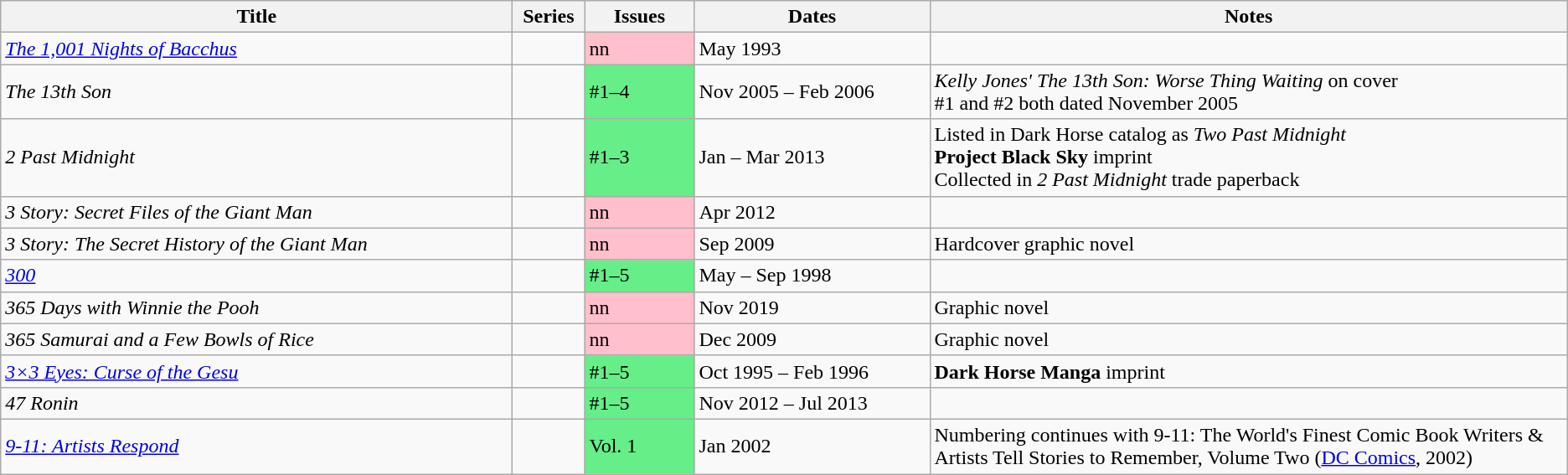<table class="wikitable">
<tr>
<th scope="col" style="width: 400px;">Title</th>
<th scope="col" style="width: 50px;">Series</th>
<th scope="col" style="width: 80px;">Issues</th>
<th scope="col" style="width: 180px;">Dates</th>
<th>Notes</th>
</tr>
<tr>
<td><em><a href='#'>The 1,001 Nights of Bacchus</a></em></td>
<td></td>
<td style="background:#FFC0CB;">nn</td>
<td>May 1993</td>
<td></td>
</tr>
<tr>
<td><em>The 13th Son</em></td>
<td></td>
<td style="background:#66EE88;">#1–4</td>
<td>Nov 2005 – Feb 2006</td>
<td><em>Kelly Jones' The 13th Son: Worse Thing Waiting</em> on cover<br>#1 and #2 both dated November 2005</td>
</tr>
<tr>
<td><em>2 Past Midnight</em></td>
<td></td>
<td style="background:#66EE88;">#1–3</td>
<td>Jan – Mar 2013</td>
<td>Listed in Dark Horse catalog as <em>Two Past Midnight</em><br><strong>Project Black Sky</strong> imprint<br>Collected in <em>2 Past Midnight</em> trade paperback</td>
</tr>
<tr>
<td><em>3 Story: Secret Files of the Giant Man</em></td>
<td></td>
<td style="width:20px; background:#FFC0CB;">nn</td>
<td>Apr 2012</td>
<td></td>
</tr>
<tr>
<td><em>3 Story: The Secret History of the Giant Man</em></td>
<td></td>
<td style="background:#FFC0CB;">nn</td>
<td>Sep 2009</td>
<td>Hardcover graphic novel</td>
</tr>
<tr>
<td><em><a href='#'>300</a></em></td>
<td></td>
<td style="background:#66EE88;">#1–5</td>
<td>May – Sep 1998</td>
<td></td>
</tr>
<tr>
<td><em>365 Days with Winnie the Pooh</em></td>
<td></td>
<td style="background:#FFC0CB;">nn</td>
<td>Nov 2019</td>
<td>Graphic novel</td>
</tr>
<tr>
<td><em>365 Samurai and a Few Bowls of Rice</em></td>
<td></td>
<td style="background:#FFC0CB;">nn</td>
<td>Dec 2009</td>
<td>Graphic novel</td>
</tr>
<tr>
<td><em><a href='#'>3×3 Eyes: Curse of the Gesu</a></em></td>
<td></td>
<td style="background:#66EE88;">#1–5</td>
<td>Oct 1995 – Feb 1996</td>
<td><strong>Dark Horse Manga</strong> imprint</td>
</tr>
<tr>
<td><em>47 Ronin</em></td>
<td></td>
<td style="background:#66EE88;">#1–5</td>
<td>Nov 2012 – Jul 2013</td>
<td></td>
</tr>
<tr>
<td><em><a href='#'>9-11: Artists Respond</a></em></td>
<td></td>
<td style="background:#66EE88;">Vol. 1</td>
<td>Jan 2002</td>
<td>Numbering continues with 9-11: The World's Finest Comic Book Writers & Artists Tell Stories to Remember, Volume Two (<a href='#'>DC Comics</a>, 2002)</td>
</tr>
</table>
